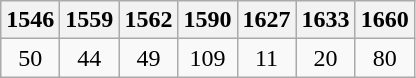<table class="wikitable">
<tr align=center>
<th>1546</th>
<th>1559</th>
<th>1562</th>
<th>1590</th>
<th>1627</th>
<th>1633</th>
<th>1660</th>
</tr>
<tr align=center>
<td>50</td>
<td>44</td>
<td>49</td>
<td>109</td>
<td>11</td>
<td>20</td>
<td>80</td>
</tr>
</table>
